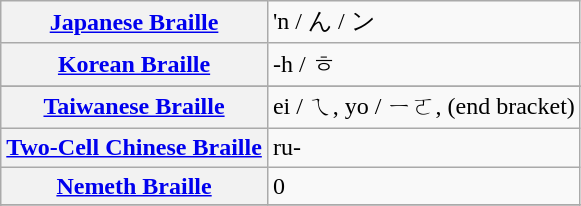<table class="wikitable">
<tr>
<th align=left><a href='#'>Japanese Braille</a></th>
<td>'n / ん / ン </td>
</tr>
<tr>
<th align=left><a href='#'>Korean Braille</a></th>
<td>-h / ㅎ </td>
</tr>
<tr>
</tr>
<tr>
<th align=left><a href='#'>Taiwanese Braille</a></th>
<td>ei / ㄟ, yo / ㄧㄛ,  (end bracket)</td>
</tr>
<tr>
<th align=left><a href='#'>Two-Cell Chinese Braille</a></th>
<td>ru-</td>
</tr>
<tr>
<th align=left><a href='#'>Nemeth Braille</a></th>
<td>0 </td>
</tr>
<tr>
</tr>
<tr>
</tr>
<tr>
</tr>
</table>
